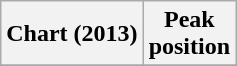<table class="wikitable sortable plainrowheaders" style="text-align:center">
<tr>
<th scope="col">Chart (2013)</th>
<th scope="col">Peak<br>position</th>
</tr>
<tr>
</tr>
</table>
